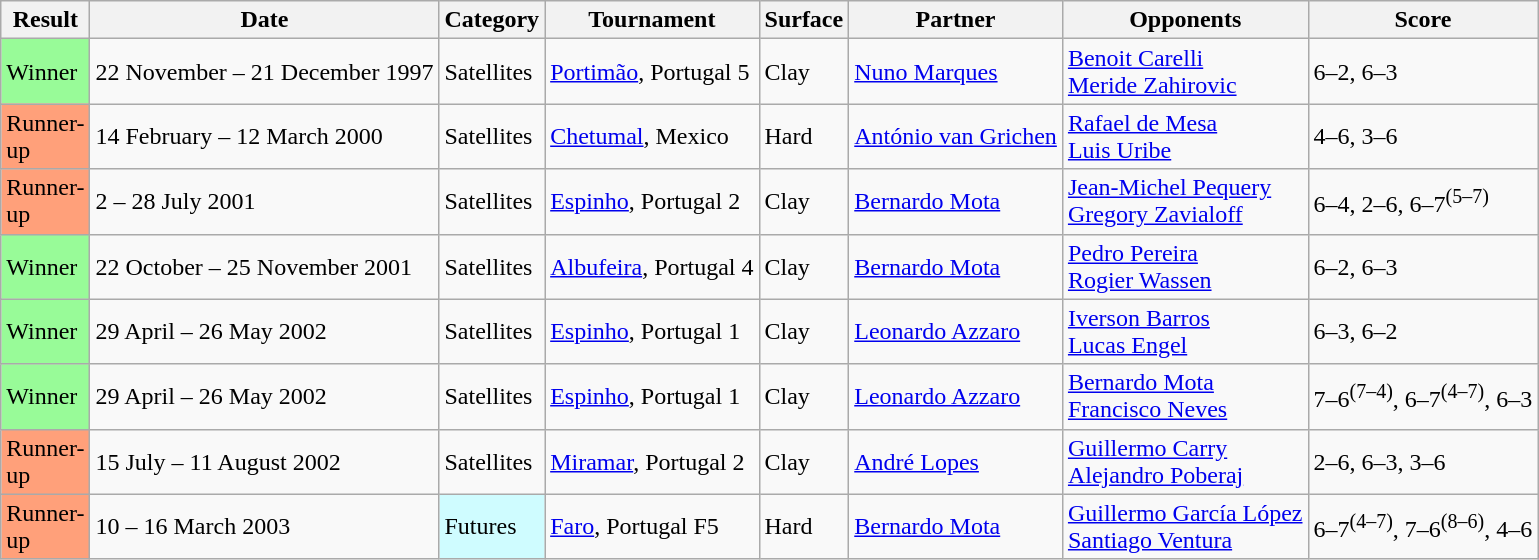<table class="sortable wikitable">
<tr>
<th scope="col" width=40>Result</th>
<th scope="col">Date</th>
<th scope="col">Category</th>
<th scope="col">Tournament</th>
<th scope="col">Surface</th>
<th scope="col">Partner</th>
<th scope="col">Opponents</th>
<th scope="col" class="unsortable">Score</th>
</tr>
<tr>
<td bgcolor=98FB98>Winner</td>
<td>22 November – 21 December 1997</td>
<td>Satellites</td>
<td><a href='#'>Portimão</a>, Portugal 5</td>
<td>Clay</td>
<td data-sort-value="Marques, N"> <a href='#'>Nuno Marques</a></td>
<td data-sort-value="Zahirovic, Meride"> <a href='#'>Benoit Carelli</a><br> <a href='#'>Meride Zahirovic</a></td>
<td>6–2, 6–3</td>
</tr>
<tr>
<td bgcolor=FFA07A>Runner-up</td>
<td>14 February – 12 March 2000</td>
<td>Satellites</td>
<td><a href='#'>Chetumal</a>, Mexico</td>
<td>Hard</td>
<td data-sort-value="van Grichen, A"> <a href='#'>António van Grichen</a></td>
<td data-sort-value="Uribe, Luis"> <a href='#'>Rafael de Mesa</a><br> <a href='#'>Luis Uribe</a></td>
<td>4–6, 3–6</td>
</tr>
<tr>
<td bgcolor=FFA07A>Runner-up</td>
<td>2 – 28 July 2001</td>
<td>Satellites</td>
<td><a href='#'>Espinho</a>, Portugal 2</td>
<td>Clay</td>
<td data-sort-value="Mota, B"> <a href='#'>Bernardo Mota</a></td>
<td data-sort-value="Zavialoff, Gregory"> <a href='#'>Jean-Michel Pequery</a><br> <a href='#'>Gregory Zavialoff</a></td>
<td>6–4, 2–6, 6–7<sup>(5–7)</sup></td>
</tr>
<tr>
<td bgcolor=98FB98>Winner</td>
<td>22 October – 25 November 2001</td>
<td>Satellites</td>
<td><a href='#'>Albufeira</a>, Portugal 4</td>
<td>Clay</td>
<td data-sort-value="Mota, B"> <a href='#'>Bernardo Mota</a></td>
<td data-sort-value="Wassen, Rogier"> <a href='#'>Pedro Pereira</a><br> <a href='#'>Rogier Wassen</a></td>
<td>6–2, 6–3</td>
</tr>
<tr>
<td bgcolor=98FB98>Winner</td>
<td>29 April – 26 May 2002</td>
<td>Satellites</td>
<td><a href='#'>Espinho</a>, Portugal 1</td>
<td>Clay</td>
<td data-sort-value="Azzaro, L"> <a href='#'>Leonardo Azzaro</a></td>
<td data-sort-value="Engel, Lucas"> <a href='#'>Iverson Barros</a><br> <a href='#'>Lucas Engel</a></td>
<td>6–3, 6–2</td>
</tr>
<tr>
<td bgcolor=98FB98>Winner</td>
<td>29 April – 26 May 2002</td>
<td>Satellites</td>
<td><a href='#'>Espinho</a>, Portugal 1</td>
<td>Clay</td>
<td data-sort-value="Azzaro, L"> <a href='#'>Leonardo Azzaro</a></td>
<td data-sort-value="Neves, Francisco"> <a href='#'>Bernardo Mota</a><br> <a href='#'>Francisco Neves</a></td>
<td>7–6<sup>(7–4)</sup>, 6–7<sup>(4–7)</sup>, 6–3</td>
</tr>
<tr>
<td bgcolor=FFA07A>Runner-up</td>
<td>15 July – 11 August 2002</td>
<td>Satellites</td>
<td><a href='#'>Miramar</a>, Portugal 2</td>
<td>Clay</td>
<td data-sort-value="Lopes, A"> <a href='#'>André Lopes</a></td>
<td data-sort-value="Poberaj, Alejandro"> <a href='#'>Guillermo Carry</a><br> <a href='#'>Alejandro Poberaj</a></td>
<td>2–6, 6–3, 3–6</td>
</tr>
<tr>
<td bgcolor=FFA07A>Runner-up</td>
<td>10 – 16 March 2003</td>
<td bgcolor=#CFFCFF>Futures</td>
<td><a href='#'>Faro</a>, Portugal F5</td>
<td>Hard</td>
<td data-sort-value="Mota, B"> <a href='#'>Bernardo Mota</a></td>
<td data-sort-value="Ventura, Santiago"> <a href='#'>Guillermo García López</a><br> <a href='#'>Santiago Ventura</a></td>
<td>6–7<sup>(4–7)</sup>, 7–6<sup>(8–6)</sup>, 4–6</td>
</tr>
</table>
